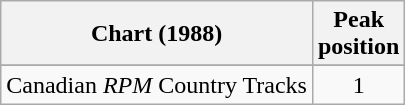<table class="wikitable sortable">
<tr>
<th align="left">Chart (1988)</th>
<th align="center">Peak<br>position</th>
</tr>
<tr>
</tr>
<tr>
<td align="left">Canadian <em>RPM</em> Country Tracks</td>
<td align="center">1</td>
</tr>
</table>
